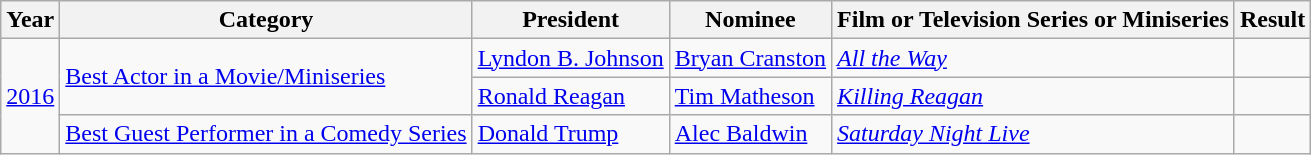<table class="wikitable sortable">
<tr>
<th>Year</th>
<th>Category</th>
<th>President</th>
<th>Nominee</th>
<th>Film or Television Series or Miniseries</th>
<th>Result</th>
</tr>
<tr>
<td rowspan=3><a href='#'>2016</a></td>
<td rowspan=2><a href='#'>Best Actor in a Movie/Miniseries</a></td>
<td><a href='#'>Lyndon B. Johnson</a></td>
<td><a href='#'>Bryan Cranston</a></td>
<td><em><a href='#'>All the Way</a></em></td>
<td></td>
</tr>
<tr>
<td><a href='#'>Ronald Reagan</a></td>
<td><a href='#'>Tim Matheson</a></td>
<td><em><a href='#'>Killing Reagan</a></em></td>
<td></td>
</tr>
<tr>
<td><a href='#'>Best Guest Performer in a Comedy Series</a></td>
<td><a href='#'>Donald Trump</a></td>
<td><a href='#'>Alec Baldwin</a></td>
<td><em><a href='#'>Saturday Night Live</a></em></td>
<td></td>
</tr>
</table>
